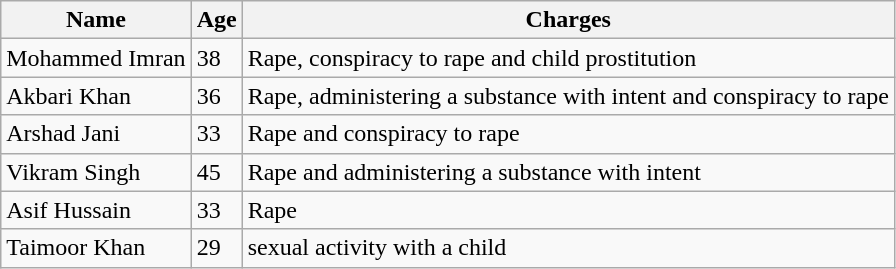<table class="wikitable">
<tr>
<th>Name</th>
<th>Age</th>
<th>Charges</th>
</tr>
<tr>
<td>Mohammed Imran</td>
<td>38</td>
<td>Rape, conspiracy to rape and child prostitution</td>
</tr>
<tr>
<td>Akbari Khan</td>
<td>36</td>
<td>Rape, administering a substance with intent and conspiracy to rape</td>
</tr>
<tr>
<td>Arshad Jani</td>
<td>33</td>
<td>Rape and conspiracy to rape</td>
</tr>
<tr>
<td>Vikram Singh</td>
<td>45</td>
<td>Rape and administering a substance with intent</td>
</tr>
<tr>
<td>Asif Hussain</td>
<td>33</td>
<td>Rape</td>
</tr>
<tr>
<td>Taimoor Khan</td>
<td>29</td>
<td>sexual activity with a child</td>
</tr>
</table>
